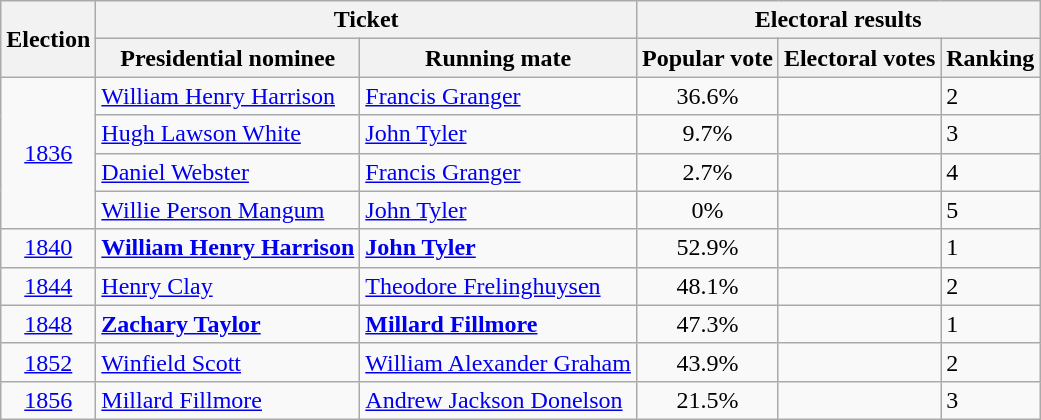<table class="sortable wikitable">
<tr>
<th rowspan=2>Election</th>
<th colspan=2>Ticket</th>
<th colspan=3>Electoral results</th>
</tr>
<tr>
<th>Presidential nominee</th>
<th>Running mate</th>
<th>Popular vote</th>
<th>Electoral votes</th>
<th>Ranking</th>
</tr>
<tr>
<td rowspan="4" align="center"><a href='#'>1836</a></td>
<td><a href='#'>William Henry Harrison</a></td>
<td><a href='#'>Francis Granger</a></td>
<td align="center">36.6%</td>
<td align="left"></td>
<td>2</td>
</tr>
<tr>
<td><a href='#'>Hugh Lawson White</a></td>
<td><a href='#'>John Tyler</a></td>
<td align="center">9.7%</td>
<td align="left"></td>
<td>3</td>
</tr>
<tr>
<td><a href='#'>Daniel Webster</a></td>
<td><a href='#'>Francis Granger</a></td>
<td align="center">2.7%</td>
<td align="left"></td>
<td>4</td>
</tr>
<tr>
<td><a href='#'>Willie Person Mangum</a></td>
<td><a href='#'>John Tyler</a></td>
<td align="center">0%</td>
<td align="left"></td>
<td>5</td>
</tr>
<tr>
<td align="center"><a href='#'>1840</a></td>
<td><strong><a href='#'>William Henry Harrison</a></strong></td>
<td><strong><a href='#'>John Tyler</a></strong></td>
<td align="center">52.9%</td>
<td align="left"></td>
<td>1</td>
</tr>
<tr>
<td align="center"><a href='#'>1844</a></td>
<td><a href='#'>Henry Clay</a></td>
<td><a href='#'>Theodore Frelinghuysen</a></td>
<td align="center">48.1%</td>
<td align="left"></td>
<td>2</td>
</tr>
<tr>
<td align="center"><a href='#'>1848</a></td>
<td><strong><a href='#'>Zachary Taylor</a></strong></td>
<td><strong><a href='#'>Millard Fillmore</a></strong></td>
<td align="center">47.3%</td>
<td align="left"></td>
<td>1</td>
</tr>
<tr>
<td align="center"><a href='#'>1852</a></td>
<td><a href='#'>Winfield Scott</a></td>
<td><a href='#'>William Alexander Graham</a></td>
<td align="center">43.9%</td>
<td align="left"></td>
<td>2</td>
</tr>
<tr>
<td align="center"><a href='#'>1856</a></td>
<td><a href='#'>Millard Fillmore</a></td>
<td><a href='#'>Andrew Jackson Donelson</a></td>
<td align="center">21.5%</td>
<td align="left"></td>
<td>3</td>
</tr>
</table>
